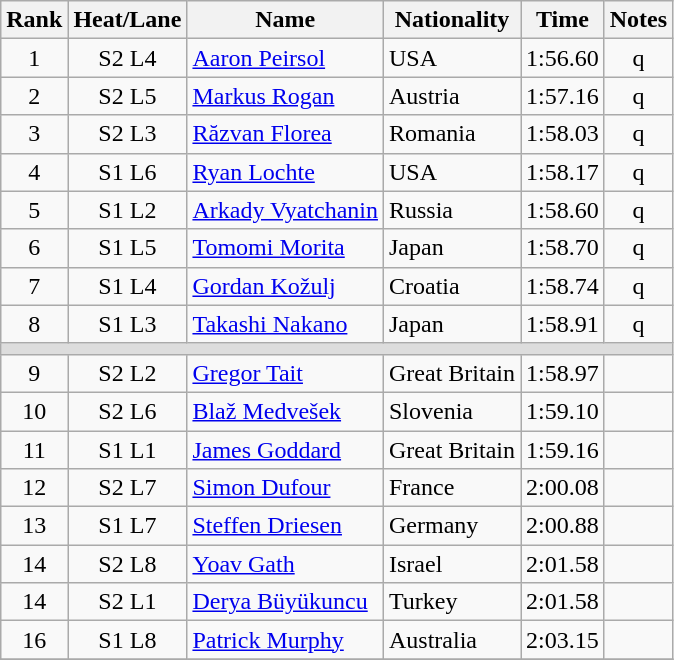<table class="wikitable sortable" style="text-align:center">
<tr>
<th>Rank</th>
<th>Heat/Lane</th>
<th>Name</th>
<th>Nationality</th>
<th>Time</th>
<th>Notes</th>
</tr>
<tr>
<td>1</td>
<td>S2 L4</td>
<td align=left><a href='#'>Aaron Peirsol</a></td>
<td align=left> USA</td>
<td>1:56.60</td>
<td>q</td>
</tr>
<tr>
<td>2</td>
<td>S2 L5</td>
<td align=left><a href='#'>Markus Rogan</a></td>
<td align=left> Austria</td>
<td>1:57.16</td>
<td>q</td>
</tr>
<tr>
<td>3</td>
<td>S2 L3</td>
<td align=left><a href='#'>Răzvan Florea</a></td>
<td align=left> Romania</td>
<td>1:58.03</td>
<td>q</td>
</tr>
<tr>
<td>4</td>
<td>S1 L6</td>
<td align=left><a href='#'>Ryan Lochte</a></td>
<td align=left> USA</td>
<td>1:58.17</td>
<td>q</td>
</tr>
<tr>
<td>5</td>
<td>S1 L2</td>
<td align=left><a href='#'>Arkady Vyatchanin</a></td>
<td align=left> Russia</td>
<td>1:58.60</td>
<td>q</td>
</tr>
<tr>
<td>6</td>
<td>S1 L5</td>
<td align=left><a href='#'>Tomomi Morita</a></td>
<td align=left> Japan</td>
<td>1:58.70</td>
<td>q</td>
</tr>
<tr>
<td>7</td>
<td>S1 L4</td>
<td align=left><a href='#'>Gordan Kožulj</a></td>
<td align=left> Croatia</td>
<td>1:58.74</td>
<td>q</td>
</tr>
<tr>
<td>8</td>
<td>S1 L3</td>
<td align=left><a href='#'>Takashi Nakano</a></td>
<td align=left> Japan</td>
<td>1:58.91</td>
<td>q</td>
</tr>
<tr bgcolor=#DDDDDD>
<td colspan=6></td>
</tr>
<tr>
<td>9</td>
<td>S2 L2</td>
<td align=left><a href='#'>Gregor Tait</a></td>
<td align=left> Great Britain</td>
<td>1:58.97</td>
<td></td>
</tr>
<tr>
<td>10</td>
<td>S2 L6</td>
<td align=left><a href='#'>Blaž Medvešek</a></td>
<td align=left> Slovenia</td>
<td>1:59.10</td>
<td></td>
</tr>
<tr>
<td>11</td>
<td>S1 L1</td>
<td align=left><a href='#'>James Goddard</a></td>
<td align=left> Great Britain</td>
<td>1:59.16</td>
<td></td>
</tr>
<tr>
<td>12</td>
<td>S2 L7</td>
<td align=left><a href='#'>Simon Dufour</a></td>
<td align=left> France</td>
<td>2:00.08</td>
<td></td>
</tr>
<tr>
<td>13</td>
<td>S1 L7</td>
<td align=left><a href='#'>Steffen Driesen</a></td>
<td align=left> Germany</td>
<td>2:00.88</td>
<td></td>
</tr>
<tr>
<td>14</td>
<td>S2 L8</td>
<td align=left><a href='#'>Yoav Gath</a></td>
<td align=left> Israel</td>
<td>2:01.58</td>
<td></td>
</tr>
<tr>
<td>14</td>
<td>S2 L1</td>
<td align=left><a href='#'>Derya Büyükuncu</a></td>
<td align=left> Turkey</td>
<td>2:01.58</td>
<td></td>
</tr>
<tr>
<td>16</td>
<td>S1 L8</td>
<td align=left><a href='#'>Patrick Murphy</a></td>
<td align=left> Australia</td>
<td>2:03.15</td>
<td></td>
</tr>
<tr>
</tr>
</table>
